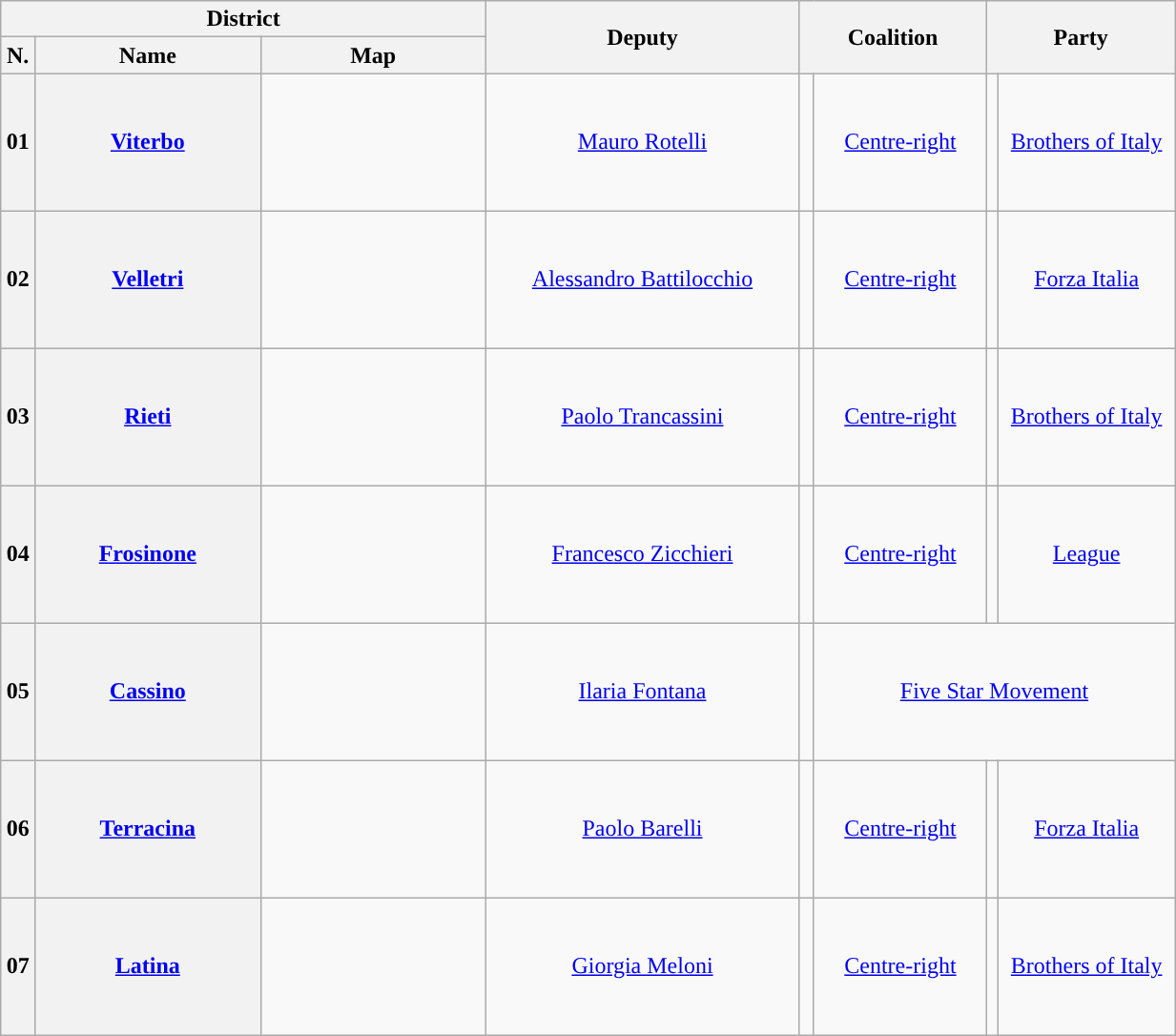<table class="wikitable" style="text-align:center; style="width=65%">
<tr>
<th width=35% colspan="3">District</th>
<th width=25% rowspan="2">Deputy</th>
<th width=15% colspan="2" rowspan="2">Coalition</th>
<th width=15% colspan="2" rowspan="2">Party</th>
</tr>
<tr>
<th width=1%>N.</th>
<th width=18%>Name</th>
<th width=18%>Map</th>
</tr>
<tr style="height:6em;">
<th>01</th>
<th><a href='#'>Viterbo</a></th>
<td></td>
<td><a href='#'>Mauro Rotelli</a></td>
<td style="background:"></td>
<td><a href='#'>Centre-right</a></td>
<td style="background:"></td>
<td><a href='#'>Brothers of Italy</a></td>
</tr>
<tr style="height:6em;">
<th>02</th>
<th><a href='#'>Velletri</a></th>
<td></td>
<td><a href='#'>Alessandro Battilocchio</a></td>
<td style="background:"></td>
<td><a href='#'>Centre-right</a></td>
<td style="background:"></td>
<td><a href='#'>Forza Italia</a></td>
</tr>
<tr style="height:6em;">
<th>03</th>
<th><a href='#'>Rieti</a></th>
<td></td>
<td><a href='#'>Paolo Trancassini</a></td>
<td style="background:"></td>
<td><a href='#'>Centre-right</a></td>
<td style="background:"></td>
<td><a href='#'>Brothers of Italy</a></td>
</tr>
<tr style="height:6em;">
<th>04</th>
<th><a href='#'>Frosinone</a></th>
<td></td>
<td><a href='#'>Francesco Zicchieri</a></td>
<td style="background:"></td>
<td><a href='#'>Centre-right</a></td>
<td style="background:"></td>
<td><a href='#'>League</a></td>
</tr>
<tr style="height:6em;">
<th>05</th>
<th><a href='#'>Cassino</a></th>
<td></td>
<td><a href='#'>Ilaria Fontana</a></td>
<td style="background:"></td>
<td colspan=3><a href='#'>Five Star Movement</a></td>
</tr>
<tr style="height:6em;">
<th>06</th>
<th><a href='#'>Terracina</a></th>
<td></td>
<td><a href='#'>Paolo Barelli</a></td>
<td style="background:"></td>
<td><a href='#'>Centre-right</a></td>
<td style="background:"></td>
<td><a href='#'>Forza Italia</a></td>
</tr>
<tr style="height:6em;">
<th>07</th>
<th><a href='#'>Latina</a></th>
<td></td>
<td><a href='#'>Giorgia Meloni</a></td>
<td style="background:"></td>
<td><a href='#'>Centre-right</a></td>
<td style="background:"></td>
<td><a href='#'>Brothers of Italy</a></td>
</tr>
</table>
